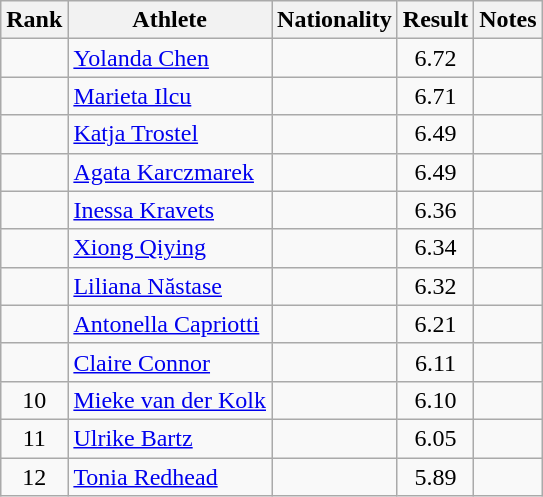<table class="wikitable sortable" style="text-align:center">
<tr>
<th>Rank</th>
<th>Athlete</th>
<th>Nationality</th>
<th>Result</th>
<th>Notes</th>
</tr>
<tr>
<td></td>
<td align=left><a href='#'>Yolanda Chen</a></td>
<td align=left></td>
<td>6.72</td>
<td></td>
</tr>
<tr>
<td></td>
<td align=left><a href='#'>Marieta Ilcu</a></td>
<td align=left></td>
<td>6.71</td>
<td></td>
</tr>
<tr>
<td></td>
<td align=left><a href='#'>Katja Trostel</a></td>
<td align=left></td>
<td>6.49</td>
<td></td>
</tr>
<tr>
<td></td>
<td align=left><a href='#'>Agata Karczmarek</a></td>
<td align=left></td>
<td>6.49</td>
<td></td>
</tr>
<tr>
<td></td>
<td align=left><a href='#'>Inessa Kravets</a></td>
<td align=left></td>
<td>6.36</td>
<td></td>
</tr>
<tr>
<td></td>
<td align=left><a href='#'>Xiong Qiying</a></td>
<td align=left></td>
<td>6.34</td>
<td></td>
</tr>
<tr>
<td></td>
<td align=left><a href='#'>Liliana Năstase</a></td>
<td align=left></td>
<td>6.32</td>
<td></td>
</tr>
<tr>
<td></td>
<td align=left><a href='#'>Antonella Capriotti</a></td>
<td align=left></td>
<td>6.21</td>
<td></td>
</tr>
<tr>
<td></td>
<td align=left><a href='#'>Claire Connor</a></td>
<td align=left></td>
<td>6.11</td>
<td></td>
</tr>
<tr>
<td>10</td>
<td align=left><a href='#'>Mieke van der Kolk</a></td>
<td align=left></td>
<td>6.10</td>
<td></td>
</tr>
<tr>
<td>11</td>
<td align=left><a href='#'>Ulrike Bartz</a></td>
<td align=left></td>
<td>6.05</td>
<td></td>
</tr>
<tr>
<td>12</td>
<td align=left><a href='#'>Tonia Redhead</a></td>
<td align=left></td>
<td>5.89</td>
<td></td>
</tr>
</table>
